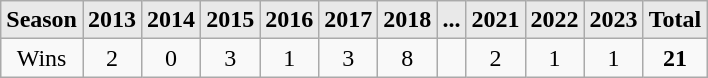<table class=wikitable>
<tr bgcolor=E9E9E9>
<td><strong>Season</strong></td>
<td><strong>2013</strong></td>
<td><strong>2014</strong></td>
<td><strong>2015</strong></td>
<td><strong>2016</strong></td>
<td><strong>2017</strong></td>
<td><strong>2018</strong></td>
<td><strong>...</strong></td>
<td><strong>2021</strong></td>
<td><strong>2022</strong></td>
<td><strong>2023</strong></td>
<td><strong>Total</strong></td>
</tr>
<tr align=center>
<td>Wins</td>
<td>2</td>
<td>0</td>
<td>3</td>
<td>1</td>
<td>3</td>
<td>8</td>
<td></td>
<td>2</td>
<td>1</td>
<td>1</td>
<td><strong>21</strong></td>
</tr>
</table>
